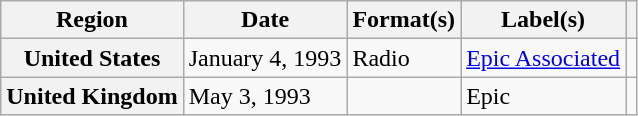<table class="wikitable plainrowheaders">
<tr>
<th>Region</th>
<th>Date</th>
<th>Format(s)</th>
<th>Label(s)</th>
<th></th>
</tr>
<tr>
<th scope="row">United States</th>
<td>January 4, 1993</td>
<td>Radio</td>
<td><a href='#'>Epic Associated</a></td>
<td></td>
</tr>
<tr>
<th scope="row">United Kingdom</th>
<td>May 3, 1993</td>
<td></td>
<td>Epic</td>
<td></td>
</tr>
</table>
